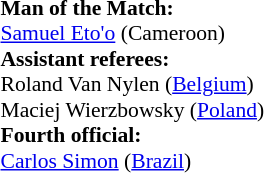<table style="width:100%; font-size:90%;">
<tr>
<td><br><strong>Man of the Match:</strong>
<br><a href='#'>Samuel Eto'o</a> (Cameroon)<br><strong>Assistant referees:</strong>
<br>Roland Van Nylen (<a href='#'>Belgium</a>)
<br>Maciej Wierzbowsky (<a href='#'>Poland</a>)
<br><strong>Fourth official:</strong>
<br><a href='#'>Carlos Simon</a> (<a href='#'>Brazil</a>)</td>
</tr>
</table>
